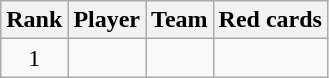<table class="wikitable" style="text-align:center">
<tr>
<th>Rank</th>
<th>Player</th>
<th>Team</th>
<th>Red cards</th>
</tr>
<tr>
<td>1</td>
<td align="left"></td>
<td align="left"></td>
<td></td>
</tr>
</table>
